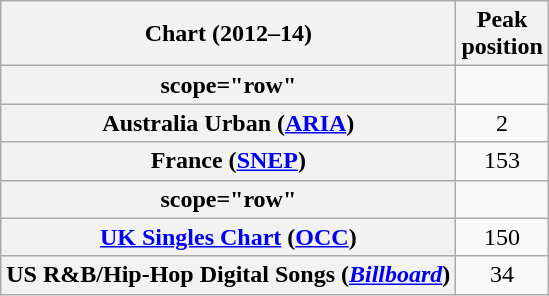<table class="wikitable sortable plainrowheaders" style="text-align:center;">
<tr>
<th>Chart (2012–14)</th>
<th>Peak<br>position</th>
</tr>
<tr>
<th>scope="row" </th>
</tr>
<tr>
<th scope="row">Australia Urban (<a href='#'>ARIA</a>)</th>
<td>2</td>
</tr>
<tr>
<th scope="row">France (<a href='#'>SNEP</a>)</th>
<td>153</td>
</tr>
<tr>
<th>scope="row" </th>
</tr>
<tr>
<th scope="row"><a href='#'>UK Singles Chart</a> (<a href='#'>OCC</a>)</th>
<td>150</td>
</tr>
<tr>
<th scope="row">US R&B/Hip-Hop Digital Songs (<em><a href='#'>Billboard</a></em>)</th>
<td>34</td>
</tr>
</table>
